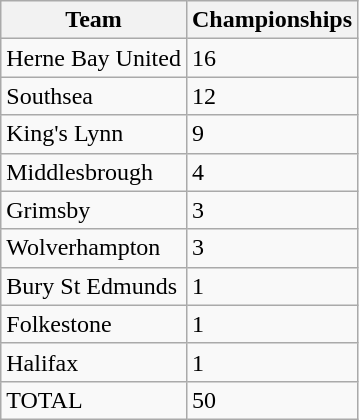<table class="wikitable sortable">
<tr>
<th>Team</th>
<th>Championships</th>
</tr>
<tr>
<td>Herne Bay United</td>
<td>16</td>
</tr>
<tr>
<td>Southsea</td>
<td>12</td>
</tr>
<tr>
<td>King's Lynn</td>
<td>9</td>
</tr>
<tr>
<td>Middlesbrough</td>
<td>4</td>
</tr>
<tr>
<td>Grimsby</td>
<td>3</td>
</tr>
<tr>
<td>Wolverhampton</td>
<td>3</td>
</tr>
<tr>
<td>Bury St Edmunds</td>
<td>1</td>
</tr>
<tr>
<td>Folkestone</td>
<td>1</td>
</tr>
<tr>
<td>Halifax</td>
<td>1</td>
</tr>
<tr>
<td>TOTAL</td>
<td>50</td>
</tr>
</table>
